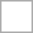<table cellpadding="10" cellspacing="0" style="border:solid 1px #aaa">
<tr>
<td></td>
</tr>
</table>
